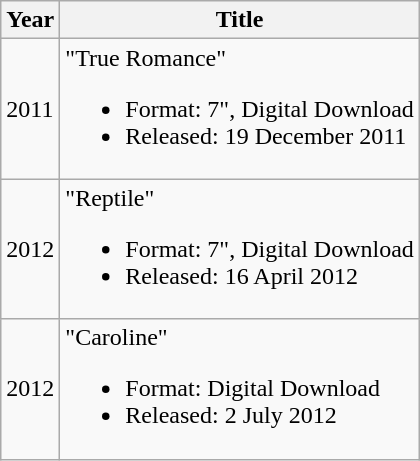<table class="wikitable">
<tr>
<th>Year</th>
<th>Title</th>
</tr>
<tr>
<td>2011</td>
<td>"True Romance"<br><ul><li>Format: 7", Digital Download</li><li>Released: 19 December 2011</li></ul></td>
</tr>
<tr>
<td>2012</td>
<td>"Reptile"<br><ul><li>Format: 7", Digital Download</li><li>Released: 16 April 2012</li></ul></td>
</tr>
<tr>
<td>2012</td>
<td>"Caroline"<br><ul><li>Format: Digital Download</li><li>Released: 2 July 2012</li></ul></td>
</tr>
</table>
